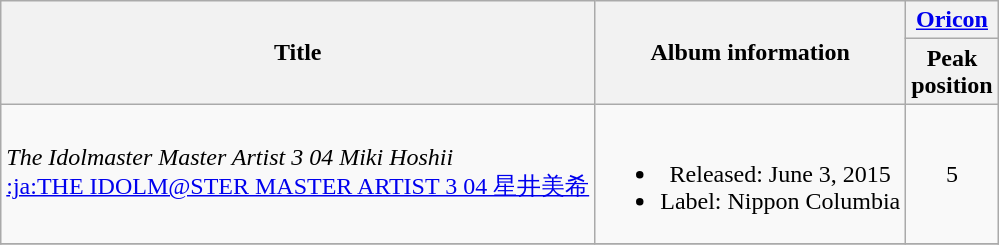<table class="wikitable plainrowheaders" style="text-align:center">
<tr>
<th rowspan=2; style=>Title</th>
<th rowspan=2;>Album information</th>
<th colspan=1; style=><a href='#'>Oricon</a></th>
</tr>
<tr>
<th style=>Peak<br>position</th>
</tr>
<tr>
<td align=left><em>The Idolmaster Master Artist 3 04 Miki Hoshii</em><br><a href='#'>:ja:THE IDOLM@STER MASTER ARTIST 3 04 星井美希</a></td>
<td><br><ul><li>Released: June 3, 2015</li><li>Label: Nippon Columbia</li></ul></td>
<td>5</td>
</tr>
<tr>
</tr>
</table>
